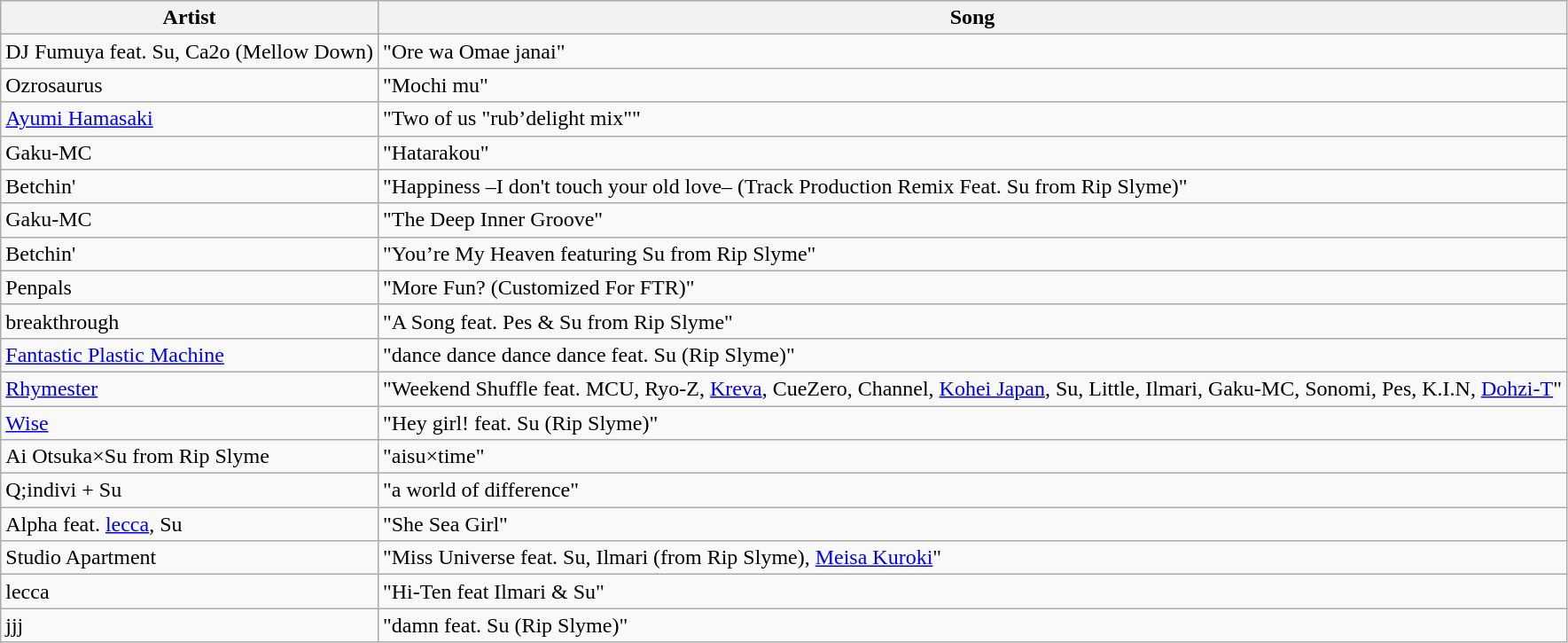<table class="wikitable sortable">
<tr>
<th>Artist</th>
<th>Song</th>
</tr>
<tr>
<td>DJ Fumuya feat. Su, Ca2o (Mellow Down)</td>
<td>"Ore wa Omae janai"</td>
</tr>
<tr>
<td>Ozrosaurus</td>
<td>"Mochi mu"</td>
</tr>
<tr>
<td><a href='#'>Ayumi Hamasaki</a></td>
<td>"Two of us "rub’delight mix""</td>
</tr>
<tr>
<td>Gaku-MC</td>
<td>"Hatarakou"</td>
</tr>
<tr>
<td>Betchin'</td>
<td>"Happiness –I don't touch your old love– (Track  Production Remix Feat. Su from Rip Slyme)"</td>
</tr>
<tr>
<td>Gaku-MC</td>
<td>"The Deep Inner Groove"</td>
</tr>
<tr>
<td>Betchin'</td>
<td>"You’re My Heaven featuring Su from Rip Slyme"</td>
</tr>
<tr>
<td>Penpals</td>
<td>"More Fun? (Customized For FTR)"</td>
</tr>
<tr>
<td>breakthrough</td>
<td>"A Song feat. Pes & Su from Rip Slyme"</td>
</tr>
<tr>
<td><a href='#'>Fantastic Plastic Machine</a></td>
<td>"dance dance dance dance feat. Su (Rip Slyme)"</td>
</tr>
<tr>
<td><a href='#'>Rhymester</a></td>
<td>"Weekend Shuffle feat. MCU, Ryo-Z, <a href='#'>Kreva</a>, CueZero, Channel, <a href='#'>Kohei Japan</a>, Su, Little, Ilmari, Gaku-MC, Sonomi, Pes, K.I.N, <a href='#'>Dohzi-T</a>"</td>
</tr>
<tr>
<td><a href='#'>Wise</a></td>
<td>"Hey girl! feat. Su (Rip Slyme)"</td>
</tr>
<tr>
<td>Ai Otsuka×Su from Rip Slyme</td>
<td>"aisu×time"</td>
</tr>
<tr>
<td>Q;indivi + Su</td>
<td>"a world of difference"</td>
</tr>
<tr>
<td>Alpha feat. <a href='#'>lecca</a>, Su</td>
<td>"She Sea Girl"</td>
</tr>
<tr>
<td>Studio Apartment</td>
<td>"Miss Universe feat. Su, Ilmari (from Rip Slyme), <a href='#'>Meisa Kuroki</a>"</td>
</tr>
<tr>
<td>lecca</td>
<td>"Hi-Ten feat Ilmari & Su"</td>
</tr>
<tr>
<td>jjj</td>
<td>"damn feat. Su (Rip Slyme)"</td>
</tr>
</table>
